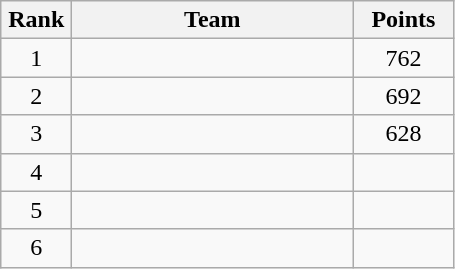<table class="wikitable" style="text-align:center;">
<tr>
<th width=40>Rank</th>
<th width=180>Team</th>
<th width=60>Points</th>
</tr>
<tr>
<td>1</td>
<td align=left></td>
<td>762</td>
</tr>
<tr>
<td>2</td>
<td align=left></td>
<td>692</td>
</tr>
<tr>
<td>3</td>
<td align=left></td>
<td>628</td>
</tr>
<tr>
<td>4</td>
<td align=left></td>
<td></td>
</tr>
<tr>
<td>5</td>
<td align=left></td>
<td></td>
</tr>
<tr>
<td>6</td>
<td align=left></td>
<td></td>
</tr>
</table>
